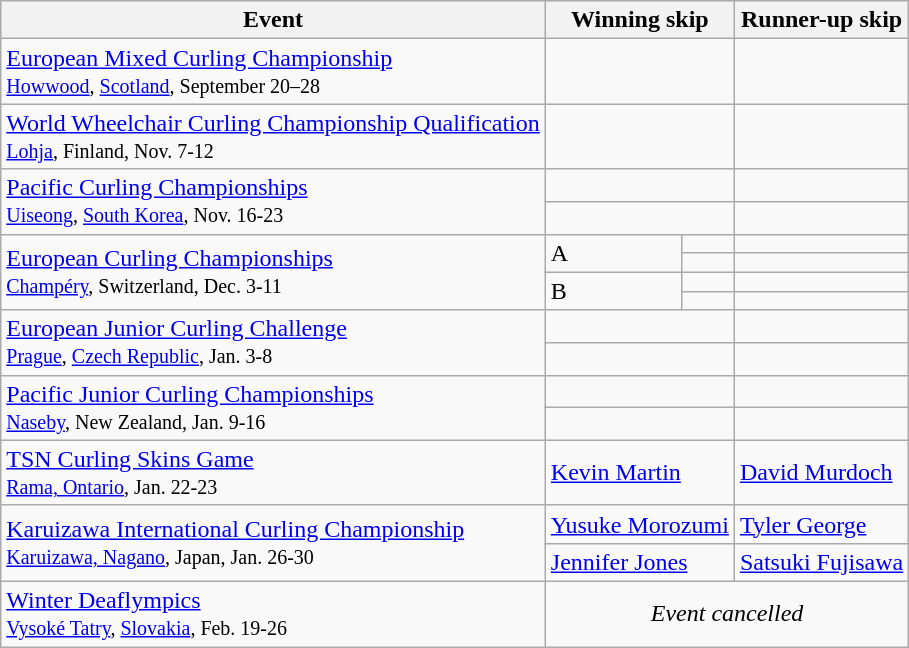<table class="wikitable">
<tr>
<th>Event</th>
<th colspan=2>Winning skip</th>
<th>Runner-up skip</th>
</tr>
<tr>
<td><a href='#'>European Mixed Curling Championship</a> <br> <small><a href='#'>Howwood</a>, <a href='#'>Scotland</a>, September 20–28</small></td>
<td colspan=2></td>
<td></td>
</tr>
<tr>
<td><a href='#'>World Wheelchair Curling Championship Qualification</a> <br> <small><a href='#'>Lohja</a>, Finland, Nov. 7-12</small></td>
<td colspan=2></td>
<td></td>
</tr>
<tr>
<td rowspan=2><a href='#'>Pacific Curling Championships</a> <br> <small><a href='#'>Uiseong</a>, <a href='#'>South Korea</a>, Nov. 16-23</small></td>
<td colspan=2></td>
<td></td>
</tr>
<tr>
<td colspan=2></td>
<td></td>
</tr>
<tr>
<td rowspan=4><a href='#'>European Curling Championships</a> <br> <small><a href='#'>Champéry</a>, Switzerland, Dec. 3-11</small></td>
<td rowspan=2>A</td>
<td></td>
<td></td>
</tr>
<tr>
<td></td>
<td></td>
</tr>
<tr>
<td rowspan=2>B</td>
<td></td>
<td></td>
</tr>
<tr>
<td></td>
<td></td>
</tr>
<tr>
<td rowspan=2><a href='#'>European Junior Curling Challenge</a> <br> <small><a href='#'>Prague</a>, <a href='#'>Czech Republic</a>, Jan. 3-8</small></td>
<td colspan=2></td>
<td></td>
</tr>
<tr>
<td colspan=2></td>
<td></td>
</tr>
<tr>
<td rowspan=2><a href='#'>Pacific Junior Curling Championships</a> <br> <small><a href='#'>Naseby</a>, New Zealand, Jan. 9-16</small></td>
<td colspan=2></td>
<td></td>
</tr>
<tr>
<td colspan=2></td>
<td></td>
</tr>
<tr>
<td><a href='#'>TSN Curling Skins Game</a> <br> <small><a href='#'>Rama, Ontario</a>, Jan. 22-23</small></td>
<td colspan=2> <a href='#'>Kevin Martin</a></td>
<td> <a href='#'>David Murdoch</a></td>
</tr>
<tr>
<td rowspan=2><a href='#'>Karuizawa International Curling Championship</a> <br> <small><a href='#'>Karuizawa, Nagano</a>, Japan, Jan. 26-30</small></td>
<td colspan=2> <a href='#'>Yusuke Morozumi</a></td>
<td> <a href='#'>Tyler George</a></td>
</tr>
<tr>
<td colspan=2> <a href='#'>Jennifer Jones</a></td>
<td> <a href='#'>Satsuki Fujisawa</a></td>
</tr>
<tr>
<td><a href='#'>Winter Deaflympics</a> <br> <small><a href='#'>Vysoké Tatry</a>, <a href='#'>Slovakia</a>, Feb. 19-26</small></td>
<td align=center colspan=3><em>Event cancelled</em></td>
</tr>
</table>
